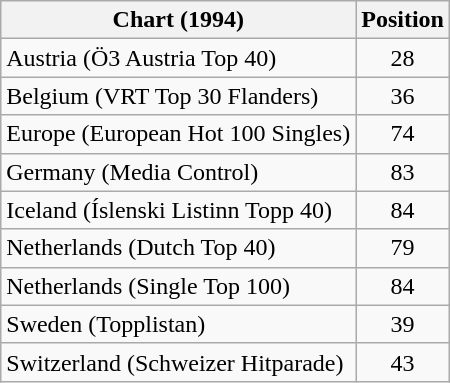<table class="wikitable sortable">
<tr>
<th>Chart (1994)</th>
<th>Position</th>
</tr>
<tr>
<td>Austria (Ö3 Austria Top 40)</td>
<td align="center">28</td>
</tr>
<tr>
<td>Belgium (VRT Top 30 Flanders)</td>
<td align="center">36</td>
</tr>
<tr>
<td>Europe (European Hot 100 Singles)</td>
<td align="center">74</td>
</tr>
<tr>
<td>Germany (Media Control)</td>
<td align="center">83</td>
</tr>
<tr>
<td>Iceland (Íslenski Listinn Topp 40)</td>
<td align="center">84</td>
</tr>
<tr>
<td>Netherlands (Dutch Top 40)</td>
<td align="center">79</td>
</tr>
<tr>
<td>Netherlands (Single Top 100)</td>
<td align="center">84</td>
</tr>
<tr>
<td>Sweden (Topplistan)</td>
<td align="center">39</td>
</tr>
<tr>
<td>Switzerland (Schweizer Hitparade) </td>
<td align="center">43</td>
</tr>
</table>
